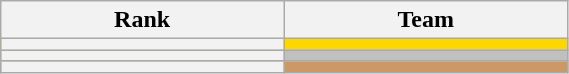<table class="wikitable unsortable" style="text-align:left; width:30%">
<tr>
<th scope="col">Rank</th>
<th scope="col">Team</th>
</tr>
<tr bgcolor="gold">
<th scope="row"></th>
<td></td>
</tr>
<tr bgcolor="silver">
<th scope="row"></th>
<td></td>
</tr>
<tr bgcolor="cc9966">
<th scope="row"></th>
<td></td>
</tr>
</table>
